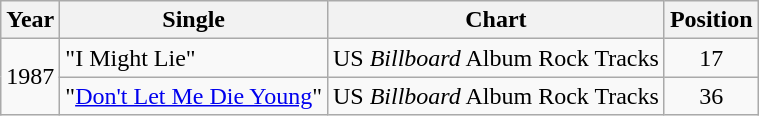<table class="wikitable">
<tr>
<th>Year</th>
<th>Single</th>
<th>Chart</th>
<th>Position</th>
</tr>
<tr>
<td rowspan="2">1987</td>
<td>"I Might Lie"</td>
<td>US <em>Billboard</em> Album Rock Tracks</td>
<td align="center">17</td>
</tr>
<tr>
<td>"<a href='#'>Don't Let Me Die Young</a>"</td>
<td>US <em>Billboard</em> Album Rock Tracks</td>
<td align="center">36</td>
</tr>
</table>
